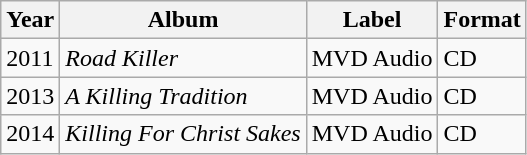<table class="wikitable">
<tr>
<th>Year</th>
<th>Album</th>
<th>Label</th>
<th>Format</th>
</tr>
<tr>
<td>2011</td>
<td><em>Road Killer</em></td>
<td>MVD Audio</td>
<td>CD</td>
</tr>
<tr>
<td>2013</td>
<td><em>A Killing Tradition</em></td>
<td>MVD Audio</td>
<td>CD</td>
</tr>
<tr>
<td>2014</td>
<td><em>Killing For Christ Sakes</em></td>
<td>MVD Audio</td>
<td>CD</td>
</tr>
</table>
